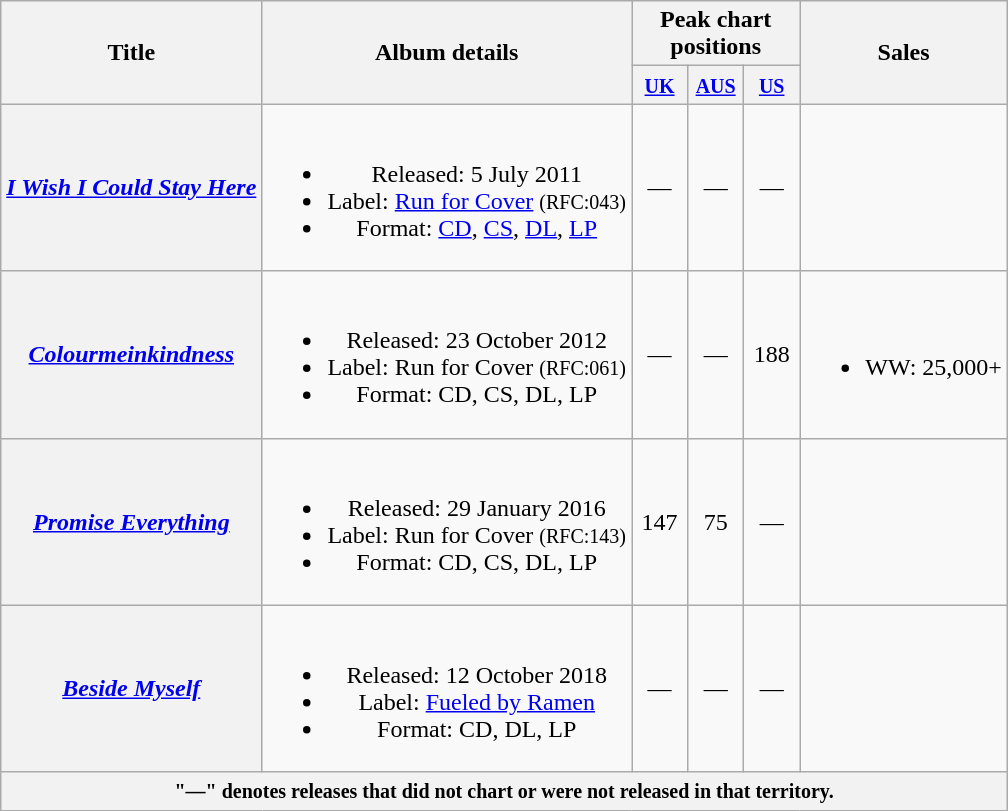<table class="wikitable plainrowheaders" style="text-align:center;">
<tr>
<th scope="col" rowspan="2">Title</th>
<th scope="col" rowspan="2">Album details</th>
<th scope="col" colspan="3">Peak chart<br>positions</th>
<th scope="col" rowspan="2">Sales</th>
</tr>
<tr>
<th style="width:30px;"><small><a href='#'>UK</a><br></small></th>
<th style="width:30px;"><small><a href='#'>AUS</a><br></small></th>
<th style="width:30px;"><small><a href='#'>US</a><br></small></th>
</tr>
<tr>
<th scope="row"><strong><em><a href='#'>I Wish I Could Stay Here</a></em></strong></th>
<td><br><ul><li>Released: 5 July 2011</li><li>Label: <a href='#'>Run for Cover</a> <small>(RFC:043)</small></li><li>Format: <a href='#'>CD</a>, <a href='#'>CS</a>, <a href='#'>DL</a>, <a href='#'>LP</a></li></ul></td>
<td>—</td>
<td>—</td>
<td>—</td>
<td></td>
</tr>
<tr>
<th scope="row"><strong><em><a href='#'>Colourmeinkindness</a></em></strong></th>
<td><br><ul><li>Released: 23 October 2012</li><li>Label: Run for Cover <small>(RFC:061)</small></li><li>Format: CD, CS, DL, LP</li></ul></td>
<td>—</td>
<td>—</td>
<td>188</td>
<td><br><ul><li>WW: 25,000+</li></ul></td>
</tr>
<tr>
<th scope="row"><strong><em><a href='#'>Promise Everything</a></em></strong></th>
<td><br><ul><li>Released: 29 January 2016</li><li>Label: Run for Cover <small>(RFC:143)</small></li><li>Format: CD, CS, DL, LP</li></ul></td>
<td>147</td>
<td>75</td>
<td>—</td>
<td></td>
</tr>
<tr>
<th scope="row"><strong><em><a href='#'>Beside Myself</a></em></strong></th>
<td><br><ul><li>Released: 12 October 2018</li><li>Label: <a href='#'>Fueled by Ramen</a></li><li>Format: CD, DL, LP</li></ul></td>
<td>—</td>
<td>—</td>
<td>—</td>
<td></td>
</tr>
<tr>
<th colspan="7"><small>"—" denotes releases that did not chart or were not released in that territory.</small></th>
</tr>
</table>
